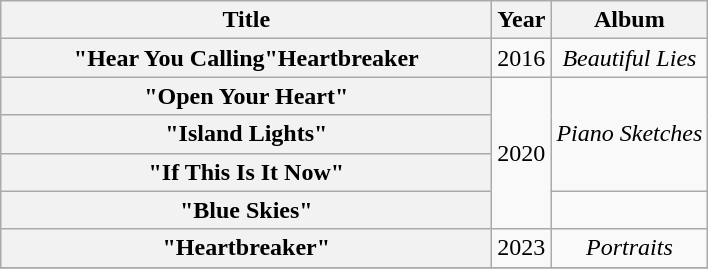<table class="wikitable plainrowheaders" style="text-align:center;">
<tr>
<th scope="col" style="width:20em;">Title</th>
<th scope="col" style="width:1em;">Year</th>
<th scope="col">Album</th>
</tr>
<tr>
<th scope="row">"Hear You Calling"Heartbreaker</th>
<td>2016</td>
<td><em>Beautiful Lies</em></td>
</tr>
<tr>
<th scope="row">"Open Your Heart"</th>
<td rowspan="4">2020</td>
<td rowspan="3"><em>Piano Sketches</em></td>
</tr>
<tr>
<th scope="row">"Island Lights"</th>
</tr>
<tr>
<th scope="row">"If This Is It Now"</th>
</tr>
<tr>
<th scope="row">"Blue Skies"</th>
<td></td>
</tr>
<tr>
<th scope="row">"Heartbreaker"</th>
<td>2023</td>
<td><em>Portraits </em></td>
</tr>
<tr>
</tr>
</table>
